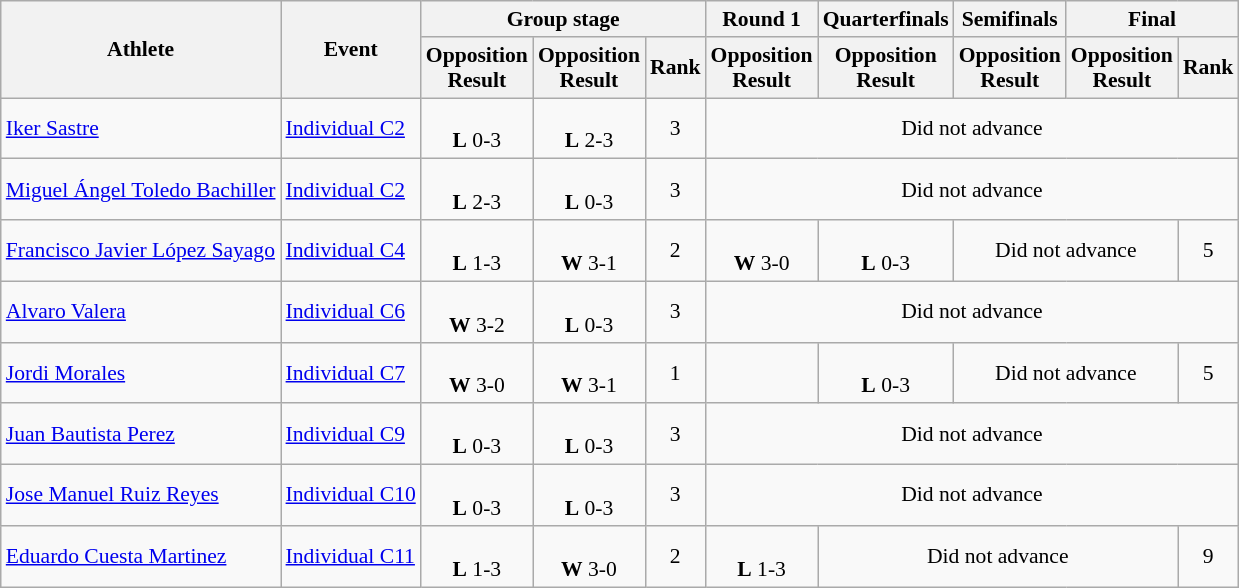<table class=wikitable style="font-size:90%">
<tr>
<th rowspan="2">Athlete</th>
<th rowspan="2">Event</th>
<th colspan="3">Group stage</th>
<th>Round 1</th>
<th>Quarterfinals</th>
<th>Semifinals</th>
<th colspan="2">Final</th>
</tr>
<tr>
<th>Opposition<br>Result</th>
<th>Opposition<br>Result</th>
<th>Rank</th>
<th>Opposition<br>Result</th>
<th>Opposition<br>Result</th>
<th>Opposition<br>Result</th>
<th>Opposition<br>Result</th>
<th>Rank</th>
</tr>
<tr align=center>
<td align=left><a href='#'>Iker Sastre</a></td>
<td align=left><a href='#'>Individual C2</a></td>
<td><br><strong>L</strong> 0-3</td>
<td><br><strong>L</strong> 2-3</td>
<td>3</td>
<td colspan="5">Did not advance</td>
</tr>
<tr align=center>
<td align=left><a href='#'>Miguel Ángel Toledo Bachiller</a></td>
<td align=left><a href='#'>Individual C2</a></td>
<td><br><strong>L</strong> 2-3</td>
<td><br><strong>L</strong> 0-3</td>
<td>3</td>
<td colspan="5">Did not advance</td>
</tr>
<tr align=center>
<td align=left><a href='#'>Francisco Javier López Sayago</a></td>
<td align=left><a href='#'>Individual C4</a></td>
<td><br><strong>L</strong> 1-3</td>
<td><br><strong>W</strong> 3-1</td>
<td>2</td>
<td><br><strong>W</strong> 3-0</td>
<td><br><strong>L</strong> 0-3</td>
<td colspan="2">Did not advance</td>
<td>5</td>
</tr>
<tr align=center>
<td align=left><a href='#'>Alvaro Valera</a></td>
<td align=left><a href='#'>Individual C6</a></td>
<td><br><strong>W</strong> 3-2</td>
<td><br><strong>L</strong> 0-3</td>
<td>3</td>
<td colspan="5">Did not advance</td>
</tr>
<tr align=center>
<td align=left><a href='#'>Jordi Morales</a></td>
<td align=left><a href='#'>Individual C7</a></td>
<td><br><strong>W</strong> 3-0</td>
<td><br><strong>W</strong> 3-1</td>
<td>1</td>
<td></td>
<td><br><strong>L</strong> 0-3</td>
<td colspan="2">Did not advance</td>
<td>5</td>
</tr>
<tr align=center>
<td align=left><a href='#'>Juan Bautista Perez</a></td>
<td align=left><a href='#'>Individual C9</a></td>
<td><br><strong>L</strong> 0-3</td>
<td><br><strong>L</strong> 0-3</td>
<td>3</td>
<td colspan="5">Did not advance</td>
</tr>
<tr align=center>
<td align=left><a href='#'>Jose Manuel Ruiz Reyes</a></td>
<td align=left><a href='#'>Individual C10</a></td>
<td><br><strong>L</strong> 0-3</td>
<td><br><strong>L</strong> 0-3</td>
<td>3</td>
<td colspan="5">Did not advance</td>
</tr>
<tr align=center>
<td align=left><a href='#'>Eduardo Cuesta Martinez</a></td>
<td align=left><a href='#'>Individual C11</a></td>
<td><br><strong>L</strong> 1-3</td>
<td><br><strong>W</strong> 3-0</td>
<td>2</td>
<td><br><strong>L</strong> 1-3</td>
<td colspan="3">Did not advance</td>
<td>9</td>
</tr>
</table>
